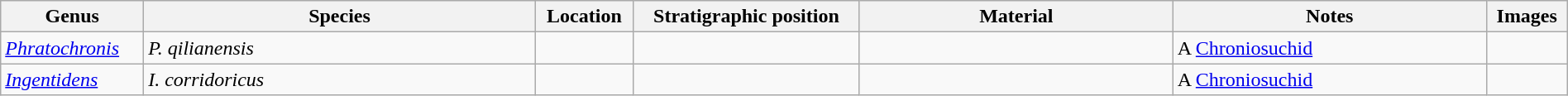<table class="wikitable" align="center" width="100%">
<tr>
<th>Genus</th>
<th width="25%">Species</th>
<th>Location</th>
<th>Stratigraphic position</th>
<th width="20%">Material</th>
<th width="20%">Notes</th>
<th>Images</th>
</tr>
<tr>
<td><em><a href='#'>Phratochronis</a></em></td>
<td><em>P. qilianensis</em></td>
<td></td>
<td></td>
<td></td>
<td>A <a href='#'>Chroniosuchid</a></td>
<td></td>
</tr>
<tr>
<td><em><a href='#'>Ingentidens</a></em></td>
<td><em>I. corridoricus</em></td>
<td></td>
<td></td>
<td></td>
<td>A <a href='#'>Chroniosuchid</a></td>
<td></td>
</tr>
</table>
